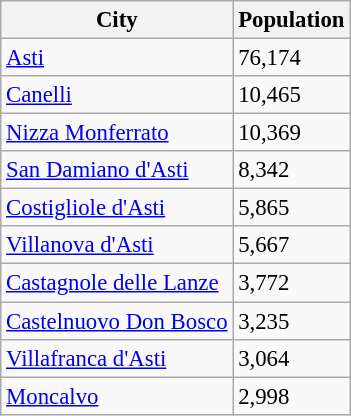<table class="wikitable sortable" style="font-size: 95%;">
<tr>
<th>City</th>
<th>Population</th>
</tr>
<tr>
<td><a href='#'>Asti</a></td>
<td>76,174</td>
</tr>
<tr>
<td><a href='#'>Canelli</a></td>
<td>10,465</td>
</tr>
<tr>
<td><a href='#'>Nizza Monferrato</a></td>
<td>10,369</td>
</tr>
<tr>
<td><a href='#'>San Damiano d'Asti</a></td>
<td>8,342</td>
</tr>
<tr>
<td><a href='#'>Costigliole d'Asti</a></td>
<td>5,865</td>
</tr>
<tr>
<td><a href='#'>Villanova d'Asti</a></td>
<td>5,667</td>
</tr>
<tr>
<td><a href='#'>Castagnole delle Lanze</a></td>
<td>3,772</td>
</tr>
<tr>
<td><a href='#'>Castelnuovo Don Bosco</a></td>
<td>3,235</td>
</tr>
<tr>
<td><a href='#'>Villafranca d'Asti</a></td>
<td>3,064</td>
</tr>
<tr>
<td><a href='#'>Moncalvo</a></td>
<td>2,998</td>
</tr>
</table>
